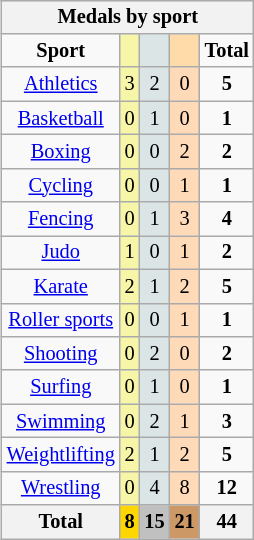<table class=wikitable style="font-size:85%; float:right;text-align:center">
<tr bgcolor=EFEFEF>
<th colspan=7>Medals by sport</th>
</tr>
<tr>
<td><strong>Sport</strong></td>
<td bgcolor=F7F6A8></td>
<td bgcolor=DCE5E5></td>
<td bgcolor=FFDBA9></td>
<td><strong>Total</strong></td>
</tr>
<tr>
<td><a href='#'>Athletics</a></td>
<td bgcolor=F7F6A8>3</td>
<td bgcolor=DCE5E5>2</td>
<td bgcolor=FFDAB9>0</td>
<td><strong>5</strong></td>
</tr>
<tr>
<td><a href='#'>Basketball</a></td>
<td bgcolor=F7F6A8>0</td>
<td bgcolor=DCE5E5>1</td>
<td bgcolor=FFDAB9>0</td>
<td><strong>1</strong></td>
</tr>
<tr>
<td><a href='#'>Boxing</a></td>
<td bgcolor=F7F6A8>0</td>
<td bgcolor=DCE5E5>0</td>
<td bgcolor=FFDAB9>2</td>
<td><strong>2</strong></td>
</tr>
<tr>
<td><a href='#'>Cycling</a></td>
<td bgcolor=F7F6A8>0</td>
<td bgcolor=DCE5E5>0</td>
<td bgcolor=FFDAB9>1</td>
<td><strong>1</strong></td>
</tr>
<tr>
<td><a href='#'>Fencing</a></td>
<td bgcolor=F7F6A8>0</td>
<td bgcolor=DCE5E5>1</td>
<td bgcolor=FFDAB9>3</td>
<td><strong>4</strong></td>
</tr>
<tr>
<td><a href='#'>Judo</a></td>
<td bgcolor=F7F6A8>1</td>
<td bgcolor=DCE5E5>0</td>
<td bgcolor=FFDAB9>1</td>
<td><strong>2</strong></td>
</tr>
<tr>
<td><a href='#'>Karate</a></td>
<td bgcolor=F7F6A8>2</td>
<td bgcolor=DCE5E5>1</td>
<td bgcolor=FFDAB9>2</td>
<td><strong>5</strong></td>
</tr>
<tr>
<td><a href='#'>Roller sports</a></td>
<td bgcolor=F7F6A8>0</td>
<td bgcolor=DCE5E5>0</td>
<td bgcolor=FFDAB9>1</td>
<td><strong>1</strong></td>
</tr>
<tr>
<td><a href='#'>Shooting</a></td>
<td bgcolor=F7F6A8>0</td>
<td bgcolor=DCE5E5>2</td>
<td bgcolor=FFDAB9>0</td>
<td><strong>2</strong></td>
</tr>
<tr>
<td><a href='#'>Surfing</a></td>
<td bgcolor=F7F6A8>0</td>
<td bgcolor=DCE5E5>1</td>
<td bgcolor=FFDAB9>0</td>
<td><strong>1</strong></td>
</tr>
<tr>
<td><a href='#'>Swimming</a></td>
<td bgcolor=F7F6A8>0</td>
<td bgcolor=DCE5E5>2</td>
<td bgcolor=FFDAB9>1</td>
<td><strong>3</strong></td>
</tr>
<tr>
<td><a href='#'>Weightlifting</a></td>
<td bgcolor=F7F6A8>2</td>
<td bgcolor=DCE5E5>1</td>
<td bgcolor=FFDAB9>2</td>
<td><strong>5</strong></td>
</tr>
<tr>
<td><a href='#'>Wrestling</a></td>
<td bgcolor=F7F6A8>0</td>
<td bgcolor=DCE5E5>4</td>
<td bgcolor=FFDAB9>8</td>
<td><strong>12</strong></td>
</tr>
<tr>
<th>Total</th>
<th style=background:gold>8</th>
<th style=background:silver>15</th>
<th style=background:#C96>21</th>
<th>44</th>
</tr>
</table>
